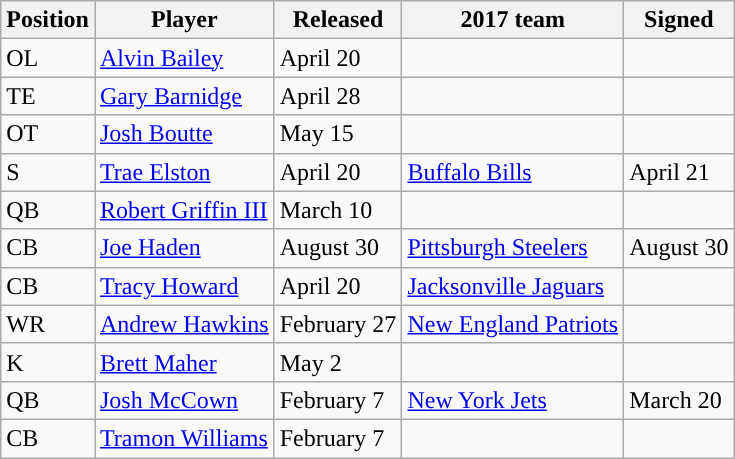<table class="wikitable">
<tr>
<th>Position</th>
<th>Player</th>
<th>Released</th>
<th>2017 team</th>
<th>Signed</th>
</tr>
<tr>
<td>OL</td>
<td><a href='#'>Alvin Bailey</a></td>
<td>April 20</td>
<td></td>
<td></td>
</tr>
<tr>
<td>TE</td>
<td><a href='#'>Gary Barnidge</a></td>
<td>April 28</td>
<td></td>
<td></td>
</tr>
<tr>
<td>OT</td>
<td><a href='#'>Josh Boutte</a></td>
<td>May 15</td>
<td></td>
<td></td>
</tr>
<tr>
<td>S</td>
<td><a href='#'>Trae Elston</a></td>
<td>April 20</td>
<td><a href='#'>Buffalo Bills</a></td>
<td>April 21</td>
</tr>
<tr>
<td>QB</td>
<td><a href='#'>Robert Griffin III</a></td>
<td>March 10</td>
<td></td>
<td></td>
</tr>
<tr>
<td>CB</td>
<td><a href='#'>Joe Haden</a></td>
<td>August 30</td>
<td><a href='#'>Pittsburgh Steelers</a></td>
<td>August 30</td>
</tr>
<tr>
<td>CB</td>
<td><a href='#'>Tracy Howard</a></td>
<td>April 20</td>
<td><a href='#'>Jacksonville Jaguars</a></td>
<td></td>
</tr>
<tr>
<td>WR</td>
<td><a href='#'>Andrew Hawkins</a></td>
<td>February 27</td>
<td><a href='#'>New England Patriots</a></td>
<td></td>
</tr>
<tr>
<td>K</td>
<td><a href='#'>Brett Maher</a></td>
<td>May 2</td>
<td></td>
<td></td>
</tr>
<tr>
<td>QB</td>
<td><a href='#'>Josh McCown</a></td>
<td>February 7</td>
<td><a href='#'>New York Jets</a></td>
<td>March 20</td>
</tr>
<tr>
<td>CB</td>
<td><a href='#'>Tramon Williams</a></td>
<td>February 7</td>
<td></td>
<td></td>
</tr>
</table>
